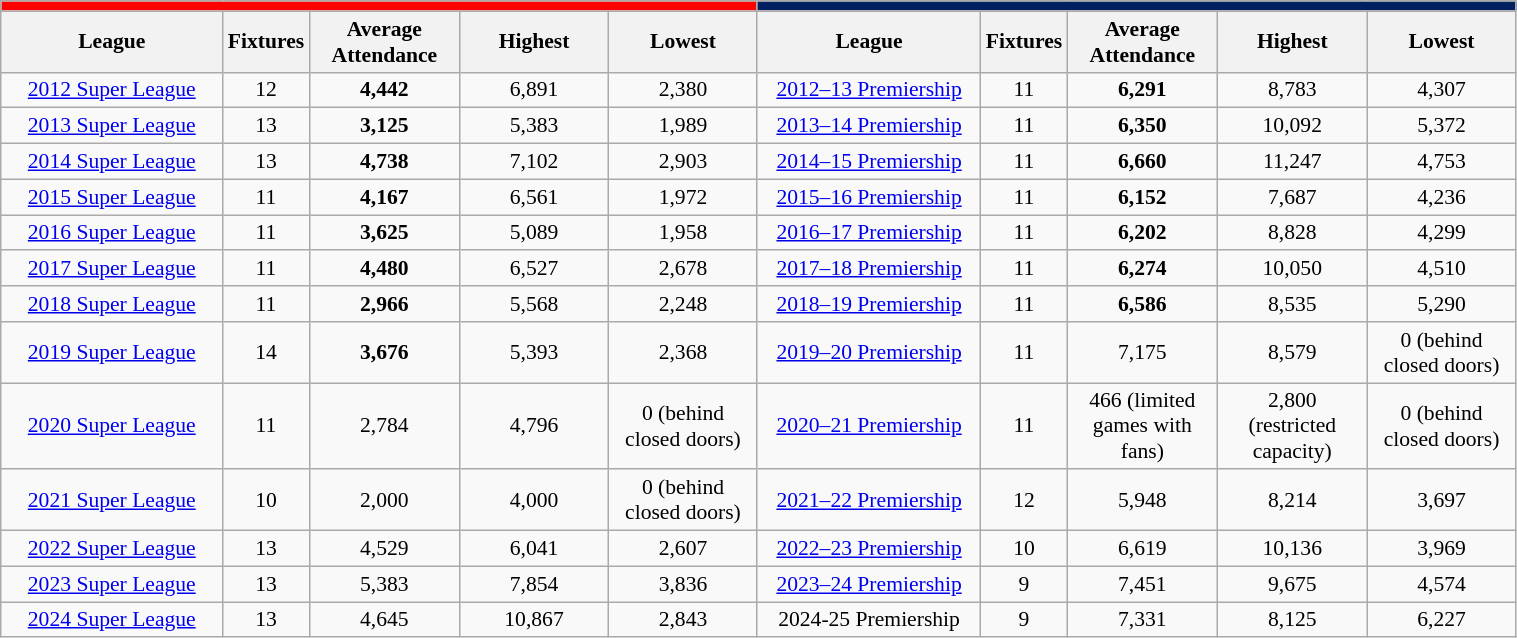<table class="wikitable" style="font-size:90%; width:80%; text-align:center;">
<tr>
<td colspan="5" class="unsortable" style="width:45%; background:#f00;"></td>
<td colspan="5" class="unsortable" style="width:45%; background:#002060;"></td>
</tr>
<tr>
<th style="width:15%;">League</th>
<th style="width:5%;">Fixtures</th>
<th style="width:10%;">Average Attendance</th>
<th style="width:10%;">Highest</th>
<th style="width:10%;">Lowest</th>
<th style="width:15%;">League</th>
<th style="width:5%;">Fixtures</th>
<th style="width:10%;">Average Attendance</th>
<th style="width:10%;">Highest</th>
<th style="width:10%;">Lowest</th>
</tr>
<tr>
<td><a href='#'>2012 Super League</a></td>
<td>12</td>
<td><strong>4,442</strong></td>
<td>6,891</td>
<td>2,380</td>
<td><a href='#'>2012–13 Premiership</a></td>
<td>11</td>
<td><strong>6,291</strong></td>
<td>8,783</td>
<td>4,307</td>
</tr>
<tr>
<td><a href='#'>2013 Super League</a></td>
<td>13</td>
<td><strong>3,125</strong></td>
<td>5,383</td>
<td>1,989</td>
<td><a href='#'>2013–14 Premiership</a></td>
<td>11</td>
<td><strong>6,350</strong></td>
<td>10,092</td>
<td>5,372</td>
</tr>
<tr>
<td><a href='#'>2014 Super League</a></td>
<td>13</td>
<td><strong>4,738</strong></td>
<td>7,102</td>
<td>2,903</td>
<td><a href='#'>2014–15 Premiership</a></td>
<td>11</td>
<td><strong>6,660</strong></td>
<td>11,247</td>
<td>4,753</td>
</tr>
<tr>
<td><a href='#'>2015 Super League</a></td>
<td>11</td>
<td><strong>4,167</strong></td>
<td>6,561</td>
<td>1,972</td>
<td><a href='#'>2015–16 Premiership</a></td>
<td>11</td>
<td><strong>6,152</strong></td>
<td>7,687</td>
<td>4,236</td>
</tr>
<tr>
<td><a href='#'>2016 Super League</a></td>
<td>11</td>
<td><strong>3,625</strong></td>
<td>5,089</td>
<td>1,958</td>
<td><a href='#'>2016–17 Premiership</a></td>
<td>11</td>
<td><strong>6,202</strong></td>
<td>8,828</td>
<td>4,299</td>
</tr>
<tr>
<td><a href='#'>2017 Super League</a></td>
<td>11</td>
<td><strong>4,480</strong></td>
<td>6,527</td>
<td>2,678</td>
<td><a href='#'>2017–18 Premiership</a></td>
<td>11</td>
<td><strong>6,274</strong></td>
<td>10,050</td>
<td>4,510</td>
</tr>
<tr>
<td><a href='#'>2018 Super League</a></td>
<td>11</td>
<td><strong>2,966</strong></td>
<td>5,568</td>
<td>2,248</td>
<td><a href='#'>2018–19 Premiership</a></td>
<td>11</td>
<td><strong>6,586</strong></td>
<td>8,535</td>
<td>5,290</td>
</tr>
<tr>
<td><a href='#'>2019 Super League</a></td>
<td>14</td>
<td><strong>3,676</strong></td>
<td>5,393</td>
<td>2,368</td>
<td><a href='#'>2019–20 Premiership</a></td>
<td>11</td>
<td>7,175</td>
<td>8,579</td>
<td>0 (behind closed doors)</td>
</tr>
<tr>
<td><a href='#'>2020 Super League</a></td>
<td>11</td>
<td>2,784</td>
<td>4,796</td>
<td>0 (behind closed doors)</td>
<td><a href='#'>2020–21 Premiership</a></td>
<td>11</td>
<td>466 (limited games with fans)</td>
<td>2,800 (restricted capacity)</td>
<td>0 (behind closed doors)</td>
</tr>
<tr>
<td><a href='#'>2021 Super League</a></td>
<td>10</td>
<td>2,000</td>
<td>4,000</td>
<td>0 (behind closed doors)</td>
<td><a href='#'>2021–22 Premiership</a></td>
<td>12</td>
<td>5,948</td>
<td>8,214</td>
<td>3,697</td>
</tr>
<tr>
<td><a href='#'>2022 Super League</a></td>
<td>13</td>
<td>4,529</td>
<td>6,041</td>
<td>2,607</td>
<td><a href='#'>2022–23 Premiership</a></td>
<td>10</td>
<td>6,619</td>
<td>10,136</td>
<td>3,969</td>
</tr>
<tr>
<td><a href='#'>2023 Super League</a></td>
<td>13</td>
<td>5,383</td>
<td>7,854</td>
<td>3,836</td>
<td><a href='#'>2023–24 Premiership</a></td>
<td>9</td>
<td>7,451</td>
<td>9,675</td>
<td>4,574</td>
</tr>
<tr>
<td><a href='#'>2024 Super League</a></td>
<td>13</td>
<td>4,645</td>
<td>10,867</td>
<td>2,843</td>
<td>2024-25 Premiership</td>
<td>9</td>
<td>7,331</td>
<td>8,125</td>
<td>6,227</td>
</tr>
</table>
